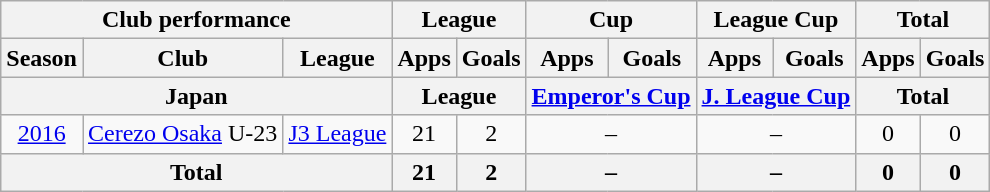<table class="wikitable" style="text-align:center;">
<tr>
<th colspan=3>Club performance</th>
<th colspan=2>League</th>
<th colspan=2>Cup</th>
<th colspan=2>League Cup</th>
<th colspan=2>Total</th>
</tr>
<tr>
<th>Season</th>
<th>Club</th>
<th>League</th>
<th>Apps</th>
<th>Goals</th>
<th>Apps</th>
<th>Goals</th>
<th>Apps</th>
<th>Goals</th>
<th>Apps</th>
<th>Goals</th>
</tr>
<tr>
<th colspan=3>Japan</th>
<th colspan=2>League</th>
<th colspan=2><a href='#'>Emperor's Cup</a></th>
<th colspan=2><a href='#'>J. League Cup</a></th>
<th colspan=2>Total</th>
</tr>
<tr>
<td><a href='#'>2016</a></td>
<td><a href='#'>Cerezo Osaka</a> U-23</td>
<td><a href='#'>J3 League</a></td>
<td>21</td>
<td>2</td>
<td colspan="2">–</td>
<td colspan="2">–</td>
<td>0</td>
<td>0</td>
</tr>
<tr>
<th colspan=3>Total</th>
<th>21</th>
<th>2</th>
<th colspan="2">–</th>
<th colspan="2">–</th>
<th>0</th>
<th>0</th>
</tr>
</table>
